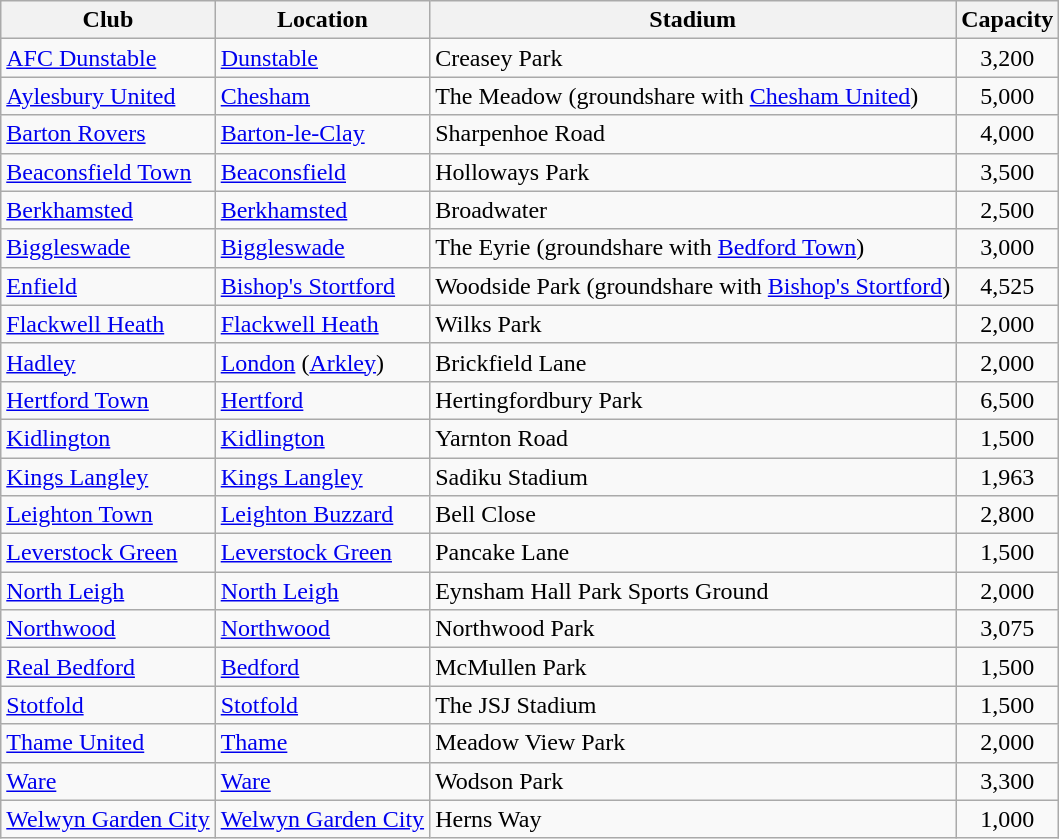<table class="wikitable sortable">
<tr>
<th>Club</th>
<th>Location</th>
<th>Stadium</th>
<th>Capacity</th>
</tr>
<tr>
<td><a href='#'>AFC Dunstable</a></td>
<td><a href='#'>Dunstable</a></td>
<td>Creasey Park</td>
<td align="center">3,200</td>
</tr>
<tr>
<td><a href='#'>Aylesbury United</a></td>
<td><a href='#'>Chesham</a></td>
<td>The Meadow (groundshare with <a href='#'>Chesham United</a>)</td>
<td align="center">5,000</td>
</tr>
<tr>
<td><a href='#'>Barton Rovers</a></td>
<td><a href='#'>Barton-le-Clay</a></td>
<td>Sharpenhoe Road</td>
<td align="center">4,000</td>
</tr>
<tr>
<td><a href='#'>Beaconsfield Town</a></td>
<td><a href='#'>Beaconsfield</a></td>
<td>Holloways Park</td>
<td align="center">3,500</td>
</tr>
<tr>
<td><a href='#'>Berkhamsted</a></td>
<td><a href='#'>Berkhamsted</a></td>
<td>Broadwater</td>
<td align="center">2,500</td>
</tr>
<tr>
<td><a href='#'>Biggleswade</a></td>
<td><a href='#'>Biggleswade</a></td>
<td>The Eyrie (groundshare with <a href='#'>Bedford Town</a>)</td>
<td align="center">3,000</td>
</tr>
<tr>
<td><a href='#'>Enfield</a></td>
<td><a href='#'>Bishop's Stortford</a></td>
<td>Woodside Park (groundshare with <a href='#'>Bishop's Stortford</a>)</td>
<td align="center">4,525</td>
</tr>
<tr>
<td><a href='#'>Flackwell Heath</a></td>
<td><a href='#'>Flackwell Heath</a></td>
<td>Wilks Park</td>
<td align="center">2,000</td>
</tr>
<tr>
<td><a href='#'>Hadley</a></td>
<td><a href='#'>London</a> (<a href='#'>Arkley</a>)</td>
<td>Brickfield Lane</td>
<td align="center">2,000</td>
</tr>
<tr>
<td><a href='#'>Hertford Town</a></td>
<td><a href='#'>Hertford</a></td>
<td>Hertingfordbury Park</td>
<td align="center">6,500</td>
</tr>
<tr>
<td><a href='#'>Kidlington</a></td>
<td><a href='#'>Kidlington</a></td>
<td>Yarnton Road</td>
<td align="center">1,500</td>
</tr>
<tr>
<td><a href='#'>Kings Langley</a></td>
<td><a href='#'>Kings Langley</a></td>
<td>Sadiku Stadium</td>
<td align="center">1,963</td>
</tr>
<tr>
<td><a href='#'>Leighton Town</a></td>
<td><a href='#'>Leighton Buzzard</a></td>
<td>Bell Close</td>
<td align="center">2,800</td>
</tr>
<tr>
<td><a href='#'>Leverstock Green</a></td>
<td><a href='#'>Leverstock Green</a></td>
<td>Pancake Lane</td>
<td align="center">1,500</td>
</tr>
<tr>
<td><a href='#'>North Leigh</a></td>
<td><a href='#'>North Leigh</a></td>
<td>Eynsham Hall Park Sports Ground</td>
<td align="center">2,000</td>
</tr>
<tr>
<td><a href='#'>Northwood</a></td>
<td><a href='#'>Northwood</a></td>
<td>Northwood Park</td>
<td align="center">3,075</td>
</tr>
<tr>
<td><a href='#'>Real Bedford</a></td>
<td><a href='#'>Bedford</a></td>
<td>McMullen Park</td>
<td align="center">1,500</td>
</tr>
<tr>
<td><a href='#'>Stotfold</a></td>
<td><a href='#'>Stotfold</a></td>
<td>The JSJ Stadium</td>
<td align="center"=>1,500</td>
</tr>
<tr>
<td><a href='#'>Thame United</a></td>
<td><a href='#'>Thame</a></td>
<td>Meadow View Park</td>
<td align="center">2,000</td>
</tr>
<tr>
<td><a href='#'>Ware</a></td>
<td><a href='#'>Ware</a></td>
<td>Wodson Park</td>
<td align="center">3,300</td>
</tr>
<tr>
<td><a href='#'>Welwyn Garden City</a></td>
<td><a href='#'>Welwyn Garden City</a></td>
<td>Herns Way</td>
<td align="center">1,000</td>
</tr>
</table>
